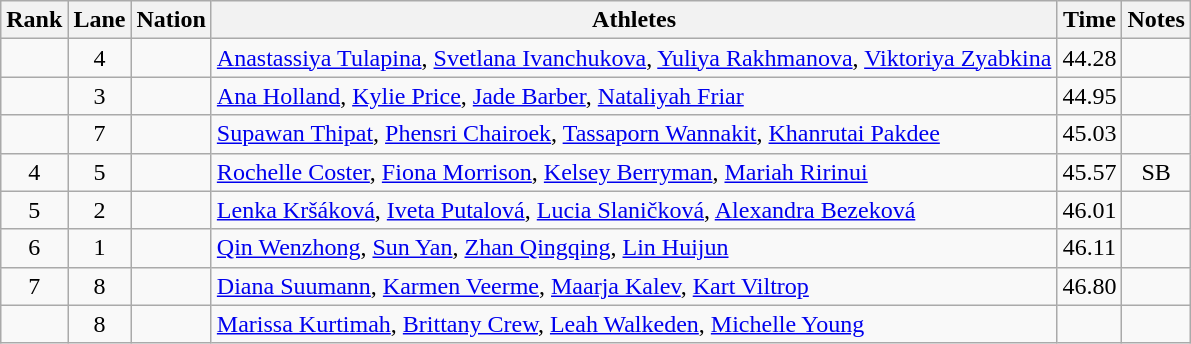<table class="wikitable sortable" style="text-align:center">
<tr>
<th>Rank</th>
<th>Lane</th>
<th>Nation</th>
<th>Athletes</th>
<th>Time</th>
<th>Notes</th>
</tr>
<tr>
<td></td>
<td>4</td>
<td align=left></td>
<td align=left><a href='#'>Anastassiya Tulapina</a>, <a href='#'>Svetlana Ivanchukova</a>, <a href='#'>Yuliya Rakhmanova</a>, <a href='#'>Viktoriya Zyabkina</a></td>
<td>44.28</td>
<td></td>
</tr>
<tr>
<td></td>
<td>3</td>
<td align=left></td>
<td align=left><a href='#'>Ana Holland</a>, <a href='#'>Kylie Price</a>, <a href='#'>Jade Barber</a>, <a href='#'>Nataliyah Friar</a></td>
<td>44.95</td>
<td></td>
</tr>
<tr>
<td></td>
<td>7</td>
<td align=left></td>
<td align=left><a href='#'>Supawan Thipat</a>, <a href='#'>Phensri Chairoek</a>, <a href='#'>Tassaporn Wannakit</a>, <a href='#'>Khanrutai Pakdee</a></td>
<td>45.03</td>
<td></td>
</tr>
<tr>
<td>4</td>
<td>5</td>
<td align=left></td>
<td align=left><a href='#'>Rochelle Coster</a>, <a href='#'>Fiona Morrison</a>, <a href='#'>Kelsey Berryman</a>, <a href='#'>Mariah Ririnui</a></td>
<td>45.57</td>
<td>SB</td>
</tr>
<tr>
<td>5</td>
<td>2</td>
<td align=left></td>
<td align=left><a href='#'>Lenka Kršáková</a>, <a href='#'>Iveta Putalová</a>, <a href='#'>Lucia Slaničková</a>, <a href='#'>Alexandra Bezeková</a></td>
<td>46.01</td>
<td></td>
</tr>
<tr>
<td>6</td>
<td>1</td>
<td align=left></td>
<td align=left><a href='#'>Qin Wenzhong</a>, <a href='#'>Sun Yan</a>, <a href='#'>Zhan Qingqing</a>, <a href='#'>Lin Huijun</a></td>
<td>46.11</td>
<td></td>
</tr>
<tr>
<td>7</td>
<td>8</td>
<td align=left></td>
<td align=left><a href='#'>Diana Suumann</a>, <a href='#'>Karmen Veerme</a>, <a href='#'>Maarja Kalev</a>, <a href='#'>Kart Viltrop</a></td>
<td>46.80</td>
<td></td>
</tr>
<tr>
<td></td>
<td>8</td>
<td align=left></td>
<td align=left><a href='#'>Marissa Kurtimah</a>, <a href='#'>Brittany Crew</a>, <a href='#'>Leah Walkeden</a>, <a href='#'>Michelle Young</a></td>
<td></td>
<td></td>
</tr>
</table>
